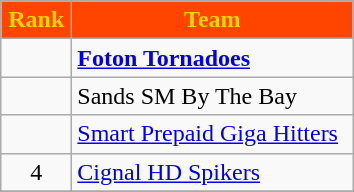<table class="wikitable" style="text-align: center;">
<tr>
<th width=40 style="background:#FF4500; color:#FFD700;">Rank</th>
<th width=180 style="background:#FF4500; color:#FFD700;">Team</th>
</tr>
<tr>
<td></td>
<td align="left"><strong><a href='#'>Foton Tornadoes</a></strong></td>
</tr>
<tr>
<td></td>
<td align="left">Sands SM By The Bay</td>
</tr>
<tr>
<td></td>
<td align="left"><a href='#'>Smart Prepaid Giga Hitters</a></td>
</tr>
<tr>
<td>4</td>
<td align="left"><a href='#'>Cignal HD Spikers</a></td>
</tr>
<tr>
</tr>
</table>
